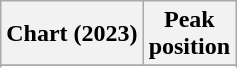<table class="wikitable sortable plainrowheaders" style="text-align:center">
<tr>
<th scope="col">Chart (2023)</th>
<th scope="col">Peak<br>position</th>
</tr>
<tr>
</tr>
<tr>
</tr>
<tr>
</tr>
<tr>
</tr>
<tr>
</tr>
<tr>
</tr>
</table>
